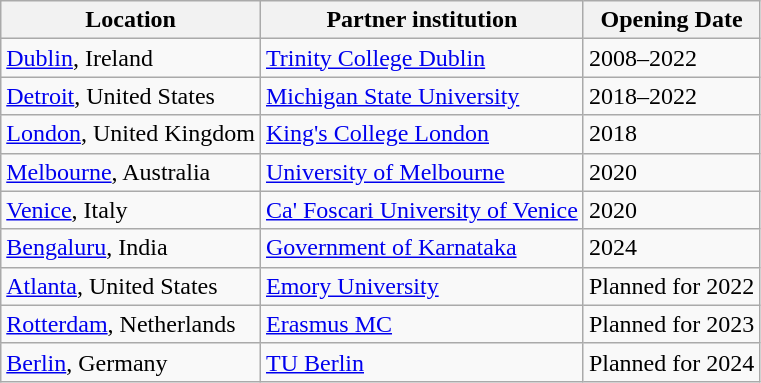<table class="wikitable">
<tr>
<th>Location</th>
<th>Partner institution</th>
<th>Opening Date</th>
</tr>
<tr>
<td><a href='#'>Dublin</a>, Ireland</td>
<td><a href='#'>Trinity College Dublin</a></td>
<td>2008–2022</td>
</tr>
<tr>
<td><a href='#'>Detroit</a>, United States</td>
<td><a href='#'>Michigan State University</a></td>
<td>2018–2022</td>
</tr>
<tr>
<td><a href='#'>London</a>, United Kingdom</td>
<td><a href='#'>King's College London</a></td>
<td>2018</td>
</tr>
<tr>
<td><a href='#'>Melbourne</a>, Australia</td>
<td><a href='#'>University of Melbourne</a></td>
<td>2020</td>
</tr>
<tr>
<td><a href='#'>Venice</a>,  Italy</td>
<td><a href='#'>Ca' Foscari University of Venice</a></td>
<td>2020</td>
</tr>
<tr>
<td><a href='#'>Bengaluru</a>,  India</td>
<td><a href='#'>Government of Karnataka</a></td>
<td>2024</td>
</tr>
<tr>
<td><a href='#'>Atlanta</a>, United States</td>
<td><a href='#'>Emory University</a></td>
<td>Planned for 2022</td>
</tr>
<tr>
<td><a href='#'>Rotterdam</a>, Netherlands</td>
<td><a href='#'>Erasmus MC</a></td>
<td>Planned for 2023</td>
</tr>
<tr>
<td><a href='#'>Berlin</a>, Germany</td>
<td><a href='#'>TU Berlin</a></td>
<td>Planned for 2024</td>
</tr>
</table>
